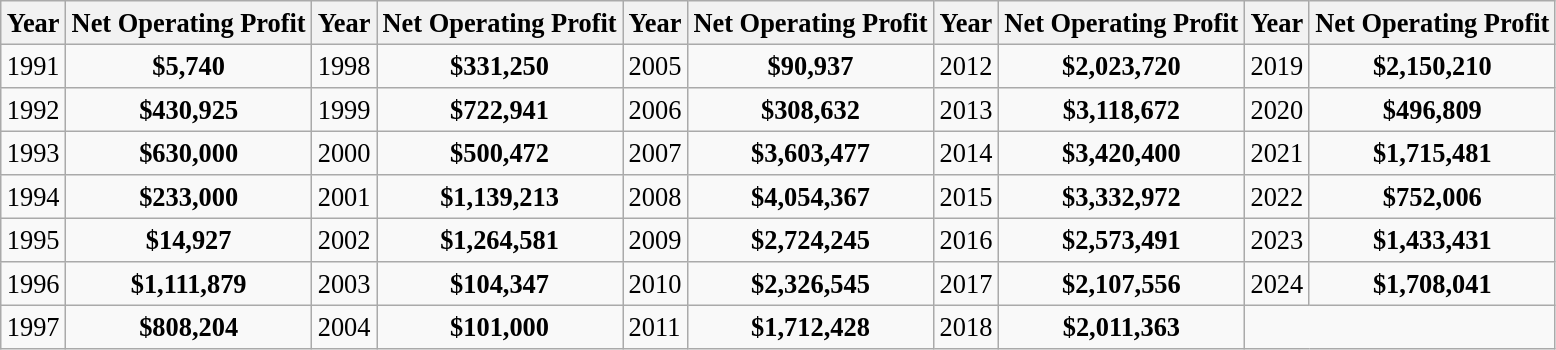<table class="wikitable " style="font-size:110%">
<tr>
<th>Year</th>
<th>Net Operating Profit</th>
<th>Year</th>
<th>Net Operating Profit</th>
<th>Year</th>
<th>Net Operating Profit</th>
<th>Year</th>
<th>Net Operating Profit</th>
<th>Year</th>
<th>Net Operating Profit</th>
</tr>
<tr>
<td>1991</td>
<td style="text-align:center;"><strong> $5,740 </strong></td>
<td>1998</td>
<td style="text-align:center;"><strong> $331,250 </strong></td>
<td>2005</td>
<td style="text-align:center;"><strong> $90,937 </strong></td>
<td>2012</td>
<td style="text-align:center;"><strong> $2,023,720 </strong></td>
<td>2019</td>
<td style="text-align:center;"><strong> $2,150,210 </strong></td>
</tr>
<tr>
<td>1992</td>
<td style="text-align:center;"><span><strong>$430,925</strong></span></td>
<td>1999</td>
<td style="text-align:center;"><strong> $722,941 </strong></td>
<td>2006</td>
<td style="text-align:center;"><strong> $308,632 </strong></td>
<td>2013</td>
<td style="text-align:center;"><strong> $3,118,672</strong></td>
<td>2020</td>
<td style="text-align:center;"><span><strong>$496,809</strong></span></td>
</tr>
<tr>
<td>1993</td>
<td style="text-align:center;"><span><strong>$630,000</strong></span></td>
<td>2000</td>
<td style="text-align:center;"><strong> $500,472</strong></td>
<td>2007</td>
<td style="text-align:center;"><strong> $3,603,477</strong></td>
<td>2014</td>
<td style="text-align:center;"><strong> $3,420,400 </strong></td>
<td>2021</td>
<td style="text-align:center;"><strong> $1,715,481 </strong></td>
</tr>
<tr>
<td>1994</td>
<td style="text-align:center;"><strong> $233,000 </strong></td>
<td>2001</td>
<td style="text-align:center;"><strong> $1,139,213 </strong></td>
<td>2008</td>
<td style="text-align:center;"><strong>$4,054,367</strong></td>
<td>2015</td>
<td style="text-align:center;"><strong>$3,332,972 </strong></td>
<td>2022</td>
<td style="text-align:center;"><strong> $752,006 </strong></td>
</tr>
<tr>
<td>1995</td>
<td style="text-align:center;"><strong> $14,927 </strong></td>
<td>2002</td>
<td style="text-align:center;"><strong> $1,264,581</strong></td>
<td>2009</td>
<td style="text-align:center;"><strong> $2,724,245</strong></td>
<td>2016</td>
<td style="text-align:center;"><strong> $2,573,491</strong></td>
<td>2023</td>
<td style="text-align:center;"><strong> $1,433,431</strong></td>
</tr>
<tr>
<td>1996</td>
<td style="text-align:center;"><span><strong>$1,111,879</strong></span></td>
<td>2003</td>
<td style="text-align:center;"><strong> $104,347 </strong></td>
<td>2010</td>
<td style="text-align:center;"><strong> $2,326,545 </strong></td>
<td>2017</td>
<td style="text-align:center;"><strong> $2,107,556 </strong></td>
<td>2024</td>
<td style="text-align:center;"><strong> $1,708,041</strong></td>
</tr>
<tr>
<td>1997</td>
<td style="text-align:center;"><strong> $808,204</strong></td>
<td>2004</td>
<td style="text-align:center;"><strong>$101,000 </strong></td>
<td>2011</td>
<td style="text-align:center;"><strong> $1,712,428</strong></td>
<td>2018</td>
<td style="text-align:center;"><strong> $2,011,363</strong></td>
</tr>
</table>
